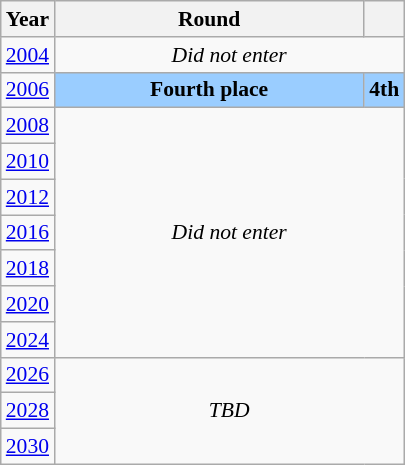<table class="wikitable" style="text-align: center; font-size:90%">
<tr>
<th>Year</th>
<th style="width:200px">Round</th>
<th></th>
</tr>
<tr>
<td><a href='#'>2004</a></td>
<td colspan="2"><em>Did not enter</em></td>
</tr>
<tr>
<td><a href='#'>2006</a></td>
<td bgcolor="9acdff"><strong>Fourth place</strong></td>
<td bgcolor="9acdff"><strong>4th</strong></td>
</tr>
<tr>
<td><a href='#'>2008</a></td>
<td colspan="2" rowspan="7"><em>Did not enter</em></td>
</tr>
<tr>
<td><a href='#'>2010</a></td>
</tr>
<tr>
<td><a href='#'>2012</a></td>
</tr>
<tr>
<td><a href='#'>2016</a></td>
</tr>
<tr>
<td><a href='#'>2018</a></td>
</tr>
<tr>
<td><a href='#'>2020</a></td>
</tr>
<tr>
<td><a href='#'>2024</a></td>
</tr>
<tr>
<td><a href='#'>2026</a></td>
<td colspan="2" rowspan="3"><em>TBD</em></td>
</tr>
<tr>
<td><a href='#'>2028</a></td>
</tr>
<tr>
<td><a href='#'>2030</a></td>
</tr>
</table>
